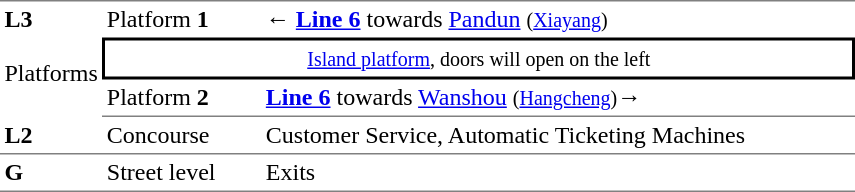<table border="0" cellspacing="0" cellpadding="3">
<tr>
<td rowspan="3" style="border-top:solid 1px gray;" width="50" valign="top"><strong>L3<br></strong><br>Platforms</td>
<td style="border-top:solid 1px gray;" width="100" valign="top">Platform <strong>1</strong></td>
<td style="border-top:solid 1px gray;" width="390" valign="top">← <a href='#'><span><span><strong>Line 6</strong></span></span></a> towards <a href='#'>Pandun</a> <small>(<a href='#'>Xiayang</a>)</small></td>
</tr>
<tr>
<td colspan="2" style="border-right:solid 2px black;border-left:solid 2px black;border-top:solid 2px black;border-bottom:solid 2px black;text-align:center;"><small><a href='#'>Island platform</a>, doors will open on the left</small></td>
</tr>
<tr>
<td style="border-bottom:solid 1px gray;">Platform <strong>2</strong></td>
<td style="border-bottom:solid 1px gray;"> <a href='#'><span><span><strong>Line 6</strong></span></span></a> towards <a href='#'>Wanshou</a> <small>(<a href='#'>Hangcheng</a>)</small>→</td>
</tr>
<tr>
<td style="border-bottom:solid 1px gray;" valign="top" width="50"><strong>L2<br></strong></td>
<td style="border-bottom:solid 1px gray;" valign="top" width="100">Concourse</td>
<td style="border-bottom:solid 1px gray;" valign="top" width="390">Customer Service, Automatic Ticketing Machines</td>
</tr>
<tr>
<td style="border-bottom:solid 1px gray;" valign="top"><strong>G</strong></td>
<td style="border-bottom:solid 1px gray;" valign="top">Street level</td>
<td style="border-bottom:solid 1px gray;" valign="top">Exits</td>
</tr>
</table>
